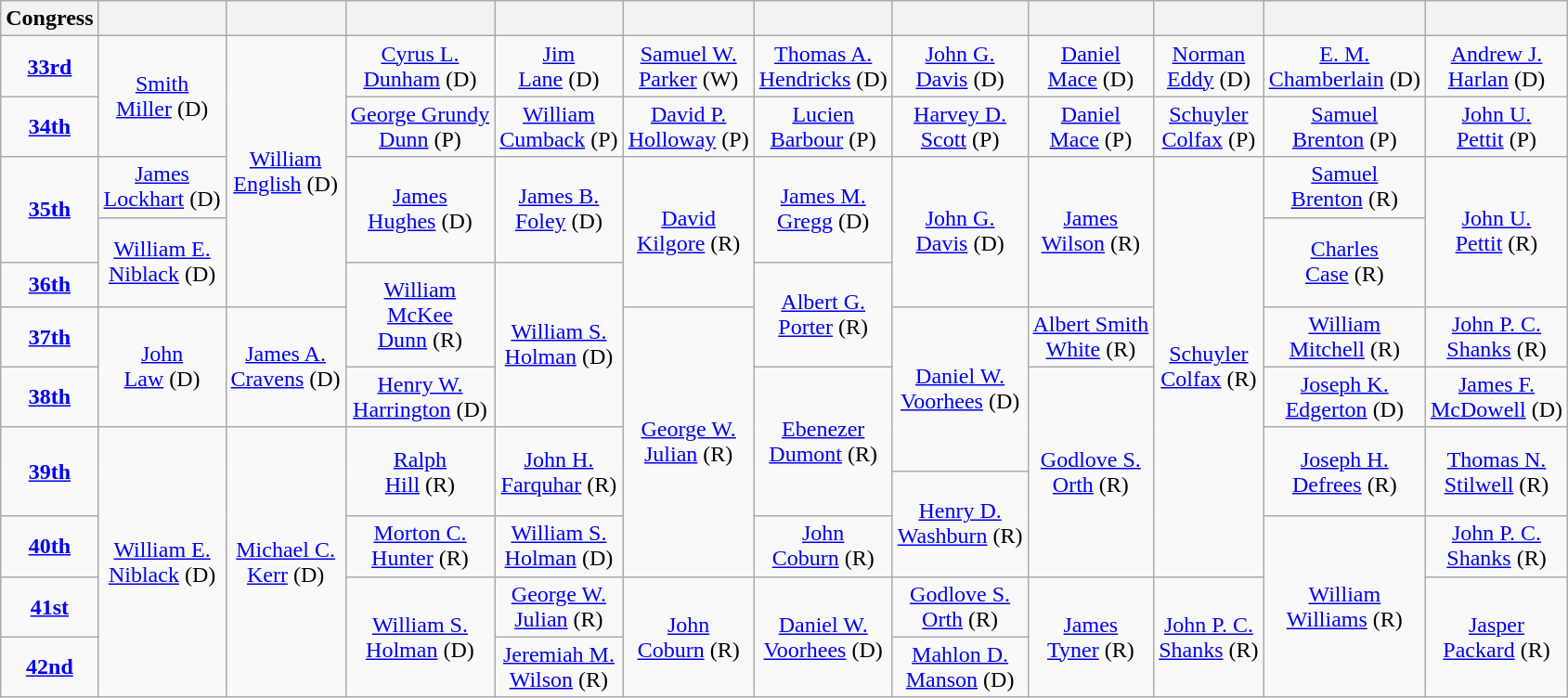<table class="wikitable" style="text-align:center;">
<tr>
<th>Congress</th>
<th></th>
<th></th>
<th></th>
<th></th>
<th></th>
<th></th>
<th></th>
<th></th>
<th></th>
<th></th>
<th></th>
</tr>
<tr style="height:2em">
<td><strong><a href='#'>33rd</a></strong><br></td>
<td rowspan=2 ><a href='#'>Smith<br>Miller</a> (D)</td>
<td rowspan="5" ><a href='#'>William<br>English</a> (D)</td>
<td><a href='#'>Cyrus L.<br>Dunham</a> (D)</td>
<td><a href='#'>Jim<br>Lane</a> (D)</td>
<td><a href='#'>Samuel W.<br>Parker</a> (W)</td>
<td><a href='#'>Thomas A.<br>Hendricks</a> (D)</td>
<td><a href='#'>John G.<br>Davis</a> (D)</td>
<td><a href='#'>Daniel<br>Mace</a> (D)</td>
<td><a href='#'>Norman<br>Eddy</a> (D)</td>
<td><a href='#'>E. M.<br>Chamberlain</a> (D)</td>
<td><a href='#'>Andrew J.<br>Harlan</a> (D)</td>
</tr>
<tr style="height:2em">
<td><strong><a href='#'>34th</a></strong><br></td>
<td><a href='#'>George Grundy<br>Dunn</a> (P)</td>
<td><a href='#'>William<br>Cumback</a> (P)</td>
<td><a href='#'>David P.<br>Holloway</a> (P)</td>
<td><a href='#'>Lucien<br>Barbour</a> (P)</td>
<td><a href='#'>Harvey D.<br>Scott</a> (P)</td>
<td><a href='#'>Daniel<br>Mace</a> (P)</td>
<td><a href='#'>Schuyler<br>Colfax</a> (P)</td>
<td><a href='#'>Samuel<br>Brenton</a> (P)</td>
<td><a href='#'>John U.<br>Pettit</a> (P)</td>
</tr>
<tr style="height:2em">
<td rowspan="2"><strong><a href='#'>35th</a></strong><br></td>
<td><a href='#'>James<br>Lockhart</a> (D)</td>
<td rowspan="2" ><a href='#'>James<br>Hughes</a> (D)</td>
<td rowspan="2" ><a href='#'>James B.<br>Foley</a> (D)</td>
<td rowspan="3" ><a href='#'>David<br>Kilgore</a> (R)</td>
<td rowspan="2" ><a href='#'>James M.<br>Gregg</a> (D)</td>
<td rowspan="3" ><a href='#'>John G.<br>Davis</a> (D)</td>
<td rowspan="3" ><a href='#'>James<br>Wilson</a> (R)</td>
<td rowspan="8" ><a href='#'>Schuyler<br>Colfax</a> (R)</td>
<td><a href='#'>Samuel<br>Brenton</a> (R)</td>
<td rowspan="3" ><a href='#'>John U.<br>Pettit</a> (R)</td>
</tr>
<tr style=height:2em>
<td rowspan="2" ><a href='#'>William E.<br>Niblack</a> (D)</td>
<td rowspan="2" ><a href='#'>Charles<br>Case</a> (R)</td>
</tr>
<tr style="height:2em">
<td><strong><a href='#'>36th</a></strong><br></td>
<td rowspan="2" ><a href='#'>William<br>McKee<br>Dunn</a> (R)</td>
<td rowspan="3" ><a href='#'>William S.<br>Holman</a> (D)</td>
<td rowspan="2" ><a href='#'>Albert G.<br>Porter</a> (R)</td>
</tr>
<tr style="height:2em">
<td><strong><a href='#'>37th</a></strong><br></td>
<td rowspan=2 ><a href='#'>John<br>Law</a> (D)</td>
<td rowspan=2 ><a href='#'>James A.<br>Cravens</a> (D)</td>
<td rowspan=5 ><a href='#'>George W.<br>Julian</a> (R)</td>
<td rowspan=3 ><a href='#'>Daniel W.<br>Voorhees</a> (D)</td>
<td><a href='#'>Albert Smith<br>White</a> (R)</td>
<td><a href='#'>William<br>Mitchell</a> (R)</td>
<td><a href='#'>John P. C.<br>Shanks</a> (R)</td>
</tr>
<tr style="height:2em">
<td><strong><a href='#'>38th</a></strong><br></td>
<td><a href='#'>Henry W.<br>Harrington</a> (D)</td>
<td rowspan=3 ><a href='#'>Ebenezer<br>Dumont</a> (R)</td>
<td rowspan=4 ><a href='#'>Godlove S.<br>Orth</a> (R)</td>
<td><a href='#'>Joseph K.<br>Edgerton</a> (D)</td>
<td><a href='#'>James F.<br>McDowell</a> (D)</td>
</tr>
<tr style="height:2em">
<td rowspan=2><strong><a href='#'>39th</a></strong><br></td>
<td rowspan=5 ><a href='#'>William E.<br>Niblack</a> (D)</td>
<td rowspan=5 ><a href='#'>Michael C.<br>Kerr</a> (D)</td>
<td rowspan=2 ><a href='#'>Ralph<br>Hill</a> (R)</td>
<td rowspan=2 ><a href='#'>John H.<br>Farquhar</a> (R)</td>
<td rowspan=2 ><a href='#'>Joseph H.<br>Defrees</a> (R)</td>
<td rowspan=2 ><a href='#'>Thomas N.<br>Stilwell</a> (R)</td>
</tr>
<tr style="height:2em">
<td rowspan=2 ><a href='#'>Henry D.<br>Washburn</a> (R)</td>
</tr>
<tr style="height:2em">
<td><strong><a href='#'>40th</a></strong><br></td>
<td><a href='#'>Morton C.<br>Hunter</a> (R)</td>
<td><a href='#'>William S.<br>Holman</a> (D)</td>
<td><a href='#'>John<br>Coburn</a> (R)</td>
<td rowspan=3 ><a href='#'>William<br>Williams</a> (R)</td>
<td><a href='#'>John P. C.<br>Shanks</a> (R)</td>
</tr>
<tr style="height:2em">
<td><strong><a href='#'>41st</a></strong><br></td>
<td rowspan=2 ><a href='#'>William S.<br>Holman</a> (D)</td>
<td><a href='#'>George W.<br>Julian</a> (R)</td>
<td rowspan=2 ><a href='#'>John<br>Coburn</a> (R)</td>
<td rowspan=2 ><a href='#'>Daniel W.<br>Voorhees</a> (D)</td>
<td><a href='#'>Godlove S.<br>Orth</a> (R)</td>
<td rowspan=2 ><a href='#'>James<br>Tyner</a> (R)</td>
<td rowspan=2 ><a href='#'>John P. C.<br>Shanks</a> (R)</td>
<td rowspan=2 ><a href='#'>Jasper<br>Packard</a> (R)</td>
</tr>
<tr style="height:2em">
<td><strong><a href='#'>42nd</a></strong><br></td>
<td><a href='#'>Jeremiah M.<br>Wilson</a> (R)</td>
<td><a href='#'>Mahlon D.<br>Manson</a> (D)</td>
</tr>
</table>
